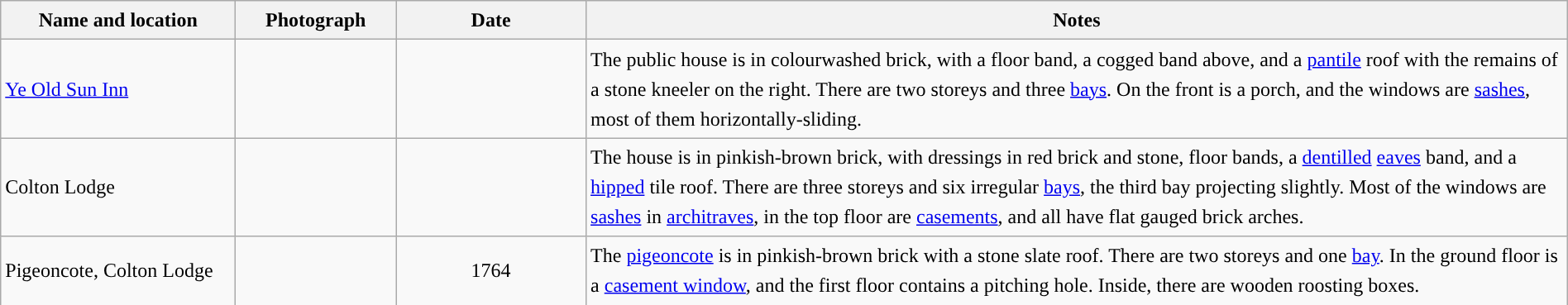<table class="wikitable sortable plainrowheaders" style="width:100%;border:0px;text-align:left;line-height:150%;">
<tr>
<th scope="col"  style="width:150px">Name and location</th>
<th scope="col"  style="width:100px" class="unsortable">Photograph</th>
<th scope="col"  style="width:120px">Date</th>
<th scope="col"  style="width:650px" class="unsortable">Notes</th>
</tr>
<tr>
<td><a href='#'>Ye Old Sun Inn</a><br><small></small></td>
<td></td>
<td align="center"></td>
<td>The public house is in colourwashed brick, with a floor band, a cogged band above, and a <a href='#'>pantile</a> roof with the remains of a stone kneeler on the right.  There are two storeys and three <a href='#'>bays</a>.  On the front is a porch, and the windows are <a href='#'>sashes</a>, most of them horizontally-sliding.</td>
</tr>
<tr>
<td>Colton Lodge<br><small></small></td>
<td></td>
<td align="center"></td>
<td>The house is in pinkish-brown brick, with dressings in red brick and stone, floor bands, a <a href='#'>dentilled</a> <a href='#'>eaves</a> band, and a <a href='#'>hipped</a> tile roof.  There are three storeys and six irregular <a href='#'>bays</a>, the third bay projecting slightly.  Most of the windows are <a href='#'>sashes</a> in <a href='#'>architraves</a>, in the top floor are <a href='#'>casements</a>, and all have flat gauged brick arches.</td>
</tr>
<tr>
<td>Pigeoncote, Colton Lodge<br><small></small></td>
<td></td>
<td align="center">1764</td>
<td>The <a href='#'>pigeoncote</a> is in pinkish-brown brick with a stone slate roof.  There are two storeys and one <a href='#'>bay</a>.  In the ground floor is a <a href='#'>casement window</a>, and the first floor contains a pitching hole.  Inside, there are wooden roosting boxes.</td>
</tr>
<tr>
</tr>
</table>
